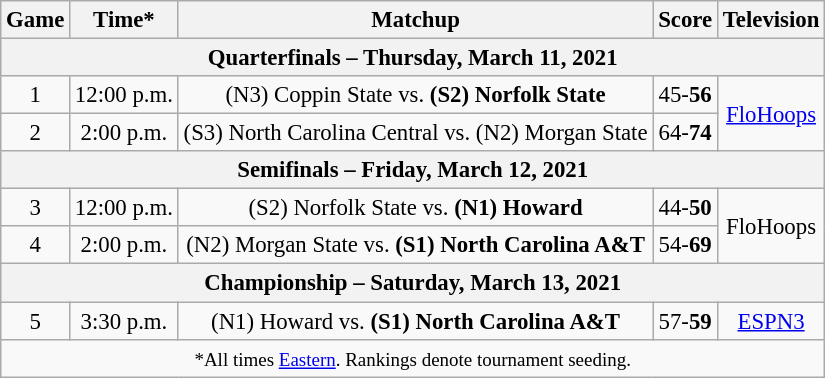<table class="wikitable" style="font-size: 95%; text-align:center">
<tr>
<th>Game</th>
<th>Time*</th>
<th>Matchup</th>
<th>Score</th>
<th>Television</th>
</tr>
<tr>
<th colspan="5">Quarterfinals – Thursday, March 11, 2021</th>
</tr>
<tr>
<td>1</td>
<td>12:00 p.m.</td>
<td>(N3) Coppin State vs. <strong>(S2) Norfolk State</strong></td>
<td>45-<strong>56</strong></td>
<td rowspan="2"><a href='#'>FloHoops</a></td>
</tr>
<tr>
<td>2</td>
<td>2:00 p.m.</td>
<td>(S3) North Carolina Central vs. (N2) Morgan State</td>
<td>64-<strong>74</strong></td>
</tr>
<tr>
<th colspan="5">Semifinals – Friday, March 12, 2021</th>
</tr>
<tr>
<td>3</td>
<td>12:00 p.m.</td>
<td>(S2) Norfolk State vs. <strong>(N1) Howard</strong></td>
<td>44-<strong>50</strong></td>
<td rowspan="2">FloHoops</td>
</tr>
<tr>
<td>4</td>
<td>2:00 p.m.</td>
<td>(N2) Morgan State vs. <strong>(S1) North Carolina A&T</strong></td>
<td>54-<strong>69</strong></td>
</tr>
<tr>
<th colspan="5">Championship – Saturday, March 13, 2021</th>
</tr>
<tr>
<td>5</td>
<td>3:30 p.m.</td>
<td>(N1) Howard vs. <strong>(S1) North Carolina A&T</strong></td>
<td>57-<strong>59</strong></td>
<td><a href='#'>ESPN3</a></td>
</tr>
<tr>
<td colspan="5"><small>*All times <a href='#'>Eastern</a>. Rankings denote tournament seeding.</small></td>
</tr>
</table>
